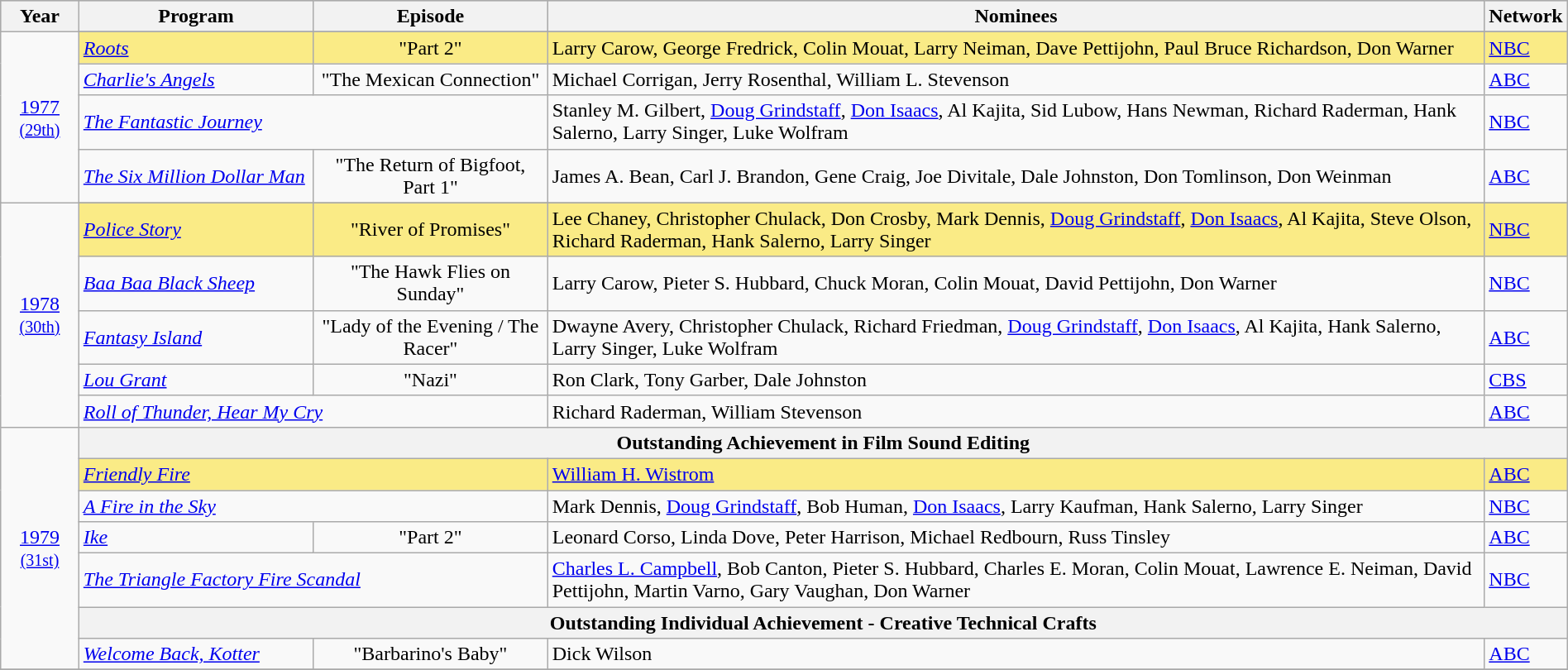<table class="wikitable" style="width:100%">
<tr bgcolor="#bebebe">
<th width="5%">Year</th>
<th width="15%">Program</th>
<th width="15%">Episode</th>
<th width="60%">Nominees</th>
<th width="5%">Network</th>
</tr>
<tr>
<td rowspan=5 style="text-align:center"><a href='#'>1977</a><br><small><a href='#'>(29th)</a></small><br></td>
</tr>
<tr style="background:#FAEB86">
<td><em><a href='#'>Roots</a></em></td>
<td align=center>"Part 2"</td>
<td>Larry Carow, George Fredrick, Colin Mouat, Larry Neiman, Dave Pettijohn, Paul Bruce Richardson, Don Warner</td>
<td><a href='#'>NBC</a></td>
</tr>
<tr>
<td><em><a href='#'>Charlie's Angels</a></em></td>
<td align=center>"The Mexican Connection"</td>
<td>Michael Corrigan, Jerry Rosenthal, William L. Stevenson</td>
<td><a href='#'>ABC</a></td>
</tr>
<tr>
<td colspan=2><em><a href='#'>The Fantastic Journey</a></em></td>
<td>Stanley M. Gilbert, <a href='#'>Doug Grindstaff</a>, <a href='#'>Don Isaacs</a>, Al Kajita, Sid Lubow, Hans Newman, Richard Raderman, Hank Salerno, Larry Singer, Luke Wolfram</td>
<td><a href='#'>NBC</a></td>
</tr>
<tr>
<td><em><a href='#'>The Six Million Dollar Man</a></em></td>
<td align=center>"The Return of Bigfoot, Part 1"</td>
<td>James A. Bean, Carl J. Brandon, Gene Craig, Joe Divitale, Dale Johnston, Don Tomlinson, Don Weinman</td>
<td><a href='#'>ABC</a></td>
</tr>
<tr>
<td rowspan=6 style="text-align:center"><a href='#'>1978</a><br><small><a href='#'>(30th)</a></small><br></td>
</tr>
<tr style="background:#FAEB86">
<td><em><a href='#'>Police Story</a></em></td>
<td align=center>"River of Promises"</td>
<td>Lee Chaney, Christopher Chulack, Don Crosby, Mark Dennis, <a href='#'>Doug Grindstaff</a>, <a href='#'>Don Isaacs</a>, Al Kajita, Steve Olson, Richard Raderman, Hank Salerno, Larry Singer</td>
<td><a href='#'>NBC</a></td>
</tr>
<tr>
<td><em><a href='#'>Baa Baa Black Sheep</a></em></td>
<td align=center>"The Hawk Flies on Sunday"</td>
<td>Larry Carow, Pieter S. Hubbard, Chuck Moran, Colin Mouat, David Pettijohn, Don Warner</td>
<td><a href='#'>NBC</a></td>
</tr>
<tr>
<td><em><a href='#'>Fantasy Island</a></em></td>
<td align=center>"Lady of the Evening / The Racer"</td>
<td>Dwayne Avery, Christopher Chulack, Richard Friedman, <a href='#'>Doug Grindstaff</a>, <a href='#'>Don Isaacs</a>, Al Kajita, Hank Salerno, Larry Singer, Luke Wolfram</td>
<td><a href='#'>ABC</a></td>
</tr>
<tr>
<td><em><a href='#'>Lou Grant</a></em></td>
<td align=center>"Nazi"</td>
<td>Ron Clark, Tony Garber, Dale Johnston</td>
<td><a href='#'>CBS</a></td>
</tr>
<tr>
<td colspan=2><em><a href='#'>Roll of Thunder, Hear My Cry</a></em></td>
<td>Richard Raderman, William Stevenson</td>
<td><a href='#'>ABC</a></td>
</tr>
<tr>
<td rowspan=7 style="text-align:center"><a href='#'>1979</a><br><small><a href='#'>(31st)</a></small></td>
<th colspan="4">Outstanding Achievement in Film Sound Editing</th>
</tr>
<tr style="background:#FAEB86">
<td colspan=2><em><a href='#'>Friendly Fire</a></em></td>
<td><a href='#'>William H. Wistrom</a></td>
<td><a href='#'>ABC</a></td>
</tr>
<tr>
<td colspan=2><em><a href='#'>A Fire in the Sky</a></em></td>
<td>Mark Dennis, <a href='#'>Doug Grindstaff</a>, Bob Human, <a href='#'>Don Isaacs</a>, Larry Kaufman, Hank Salerno, Larry Singer</td>
<td><a href='#'>NBC</a></td>
</tr>
<tr>
<td><em><a href='#'>Ike</a></em></td>
<td align=center>"Part 2"</td>
<td>Leonard Corso, Linda Dove, Peter Harrison, Michael Redbourn, Russ Tinsley</td>
<td><a href='#'>ABC</a></td>
</tr>
<tr>
<td colspan=2><em><a href='#'>The Triangle Factory Fire Scandal</a></em></td>
<td><a href='#'>Charles L. Campbell</a>, Bob Canton, Pieter S. Hubbard, Charles E. Moran, Colin Mouat, Lawrence E. Neiman, David Pettijohn, Martin Varno, Gary Vaughan, Don Warner</td>
<td><a href='#'>NBC</a></td>
</tr>
<tr>
<th colspan="4">Outstanding Individual Achievement - Creative Technical Crafts</th>
</tr>
<tr>
<td><em><a href='#'>Welcome Back, Kotter</a></em></td>
<td align=center>"Barbarino's Baby"</td>
<td>Dick Wilson</td>
<td><a href='#'>ABC</a></td>
</tr>
<tr>
</tr>
</table>
